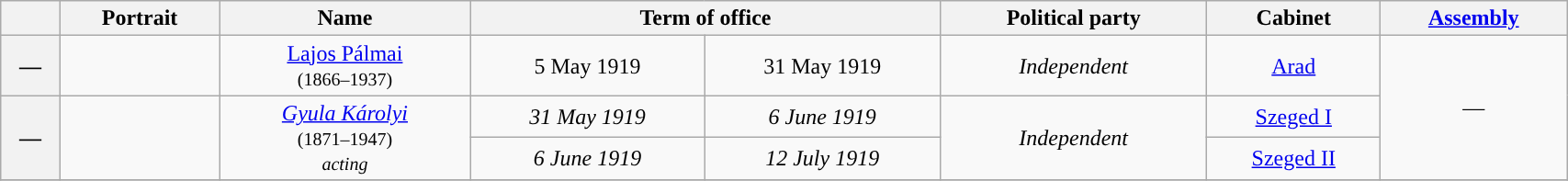<table class="wikitable" style="width:90%; text-align:center;">
<tr>
<th></th>
<th>Portrait</th>
<th>Name<br></th>
<th colspan=2>Term of office</th>
<th>Political party</th>
<th>Cabinet</th>
<th><a href='#'>Assembly</a><br></th>
</tr>
<tr>
<th style="background:">—</th>
<td></td>
<td><a href='#'>Lajos Pálmai</a><br><small>(1866–1937)</small></td>
<td>5 May 1919</td>
<td>31 May 1919</td>
<td><em>Independent</em></td>
<td><a href='#'>Arad</a></td>
<td rowspan="3">—</td>
</tr>
<tr>
<th rowspan="2" style="background:">—</th>
<td rowspan="2"></td>
<td rowspan="2"><em><a href='#'>Gyula Károlyi</a></em><br><small>(1871–1947)<br><em>acting</em></small></td>
<td><em>31 May 1919</em></td>
<td><em>6 June 1919</em></td>
<td rowspan="2"><em>Independent</em></td>
<td><a href='#'>Szeged I</a></td>
</tr>
<tr>
<td><em>6 June 1919</em></td>
<td><em>12 July 1919</em></td>
<td><a href='#'>Szeged II</a></td>
</tr>
<tr>
</tr>
</table>
